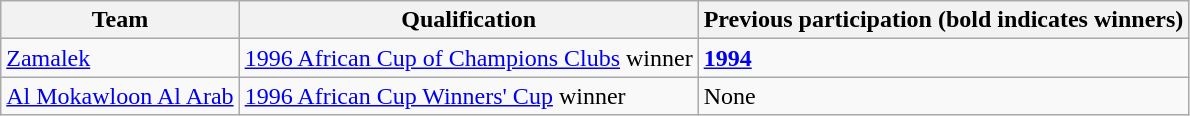<table class="wikitable">
<tr>
<th>Team</th>
<th>Qualification</th>
<th>Previous participation (bold indicates winners)</th>
</tr>
<tr>
<td> <a href='#'>Zamalek</a></td>
<td><a href='#'>1996 African Cup of Champions Clubs</a> winner</td>
<td><strong><a href='#'>1994</a></strong></td>
</tr>
<tr>
<td> <a href='#'>Al Mokawloon Al Arab</a></td>
<td><a href='#'>1996 African Cup Winners' Cup</a> winner</td>
<td>None</td>
</tr>
</table>
